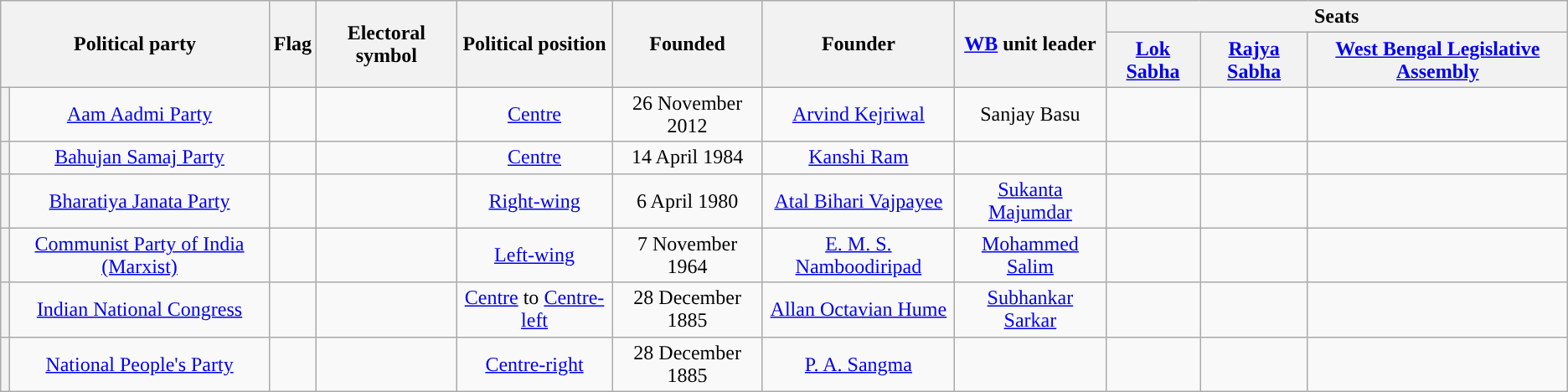<table class="wikitable sortable" style="text-align:center;">
<tr>
<th colspan=2 rowspan=2>Political party</th>
<th rowspan=2>Flag</th>
<th rowspan=2>Electoral symbol</th>
<th rowspan=2>Political position</th>
<th rowspan=2>Founded</th>
<th rowspan=2>Founder</th>
<th rowspan=2><a href='#'>WB</a> unit leader</th>
<th colspan=4>Seats</th>
</tr>
<tr>
<th><a href='#'>Lok Sabha</a></th>
<th><a href='#'>Rajya Sabha</a></th>
<th><a href='#'>West Bengal Legislative Assembly</a></th>
</tr>
<tr>
<th style="background-color:"></th>
<td><a href='#'>Aam Aadmi Party</a></td>
<td></td>
<td></td>
<td><a href='#'>Centre</a></td>
<td>26 November 2012</td>
<td><a href='#'>Arvind Kejriwal</a></td>
<td>Sanjay Basu</td>
<td></td>
<td></td>
<td></td>
</tr>
<tr>
<th style="background-color:"></th>
<td><a href='#'>Bahujan Samaj Party</a></td>
<td></td>
<td></td>
<td><a href='#'>Centre</a></td>
<td>14 April 1984</td>
<td><a href='#'>Kanshi Ram</a></td>
<td></td>
<td></td>
<td></td>
<td></td>
</tr>
<tr>
<th style="background-color:"></th>
<td><a href='#'>Bharatiya Janata Party</a></td>
<td></td>
<td></td>
<td><a href='#'>Right-wing</a></td>
<td>6 April 1980</td>
<td><a href='#'>Atal Bihari Vajpayee</a></td>
<td><a href='#'>Sukanta Majumdar</a></td>
<td></td>
<td></td>
<td></td>
</tr>
<tr>
<th style="background-color:"></th>
<td><a href='#'>Communist Party of India (Marxist)</a></td>
<td></td>
<td></td>
<td><a href='#'>Left-wing</a></td>
<td>7 November 1964</td>
<td><a href='#'>E. M. S. Namboodiripad</a></td>
<td><a href='#'>Mohammed Salim</a></td>
<td></td>
<td></td>
<td></td>
</tr>
<tr>
<th style="background-color:"></th>
<td><a href='#'>Indian National Congress</a></td>
<td></td>
<td></td>
<td><a href='#'>Centre</a> to <a href='#'>Centre-left</a></td>
<td>28 December 1885</td>
<td><a href='#'>Allan Octavian Hume</a></td>
<td><a href='#'>Subhankar Sarkar</a></td>
<td></td>
<td></td>
<td></td>
</tr>
<tr>
<th style="background-color:"></th>
<td><a href='#'>National People's Party</a></td>
<td></td>
<td></td>
<td><a href='#'>Centre-right</a></td>
<td>28 December 1885</td>
<td><a href='#'>P. A. Sangma</a></td>
<td></td>
<td></td>
<td></td>
<td></td>
</tr>
</table>
